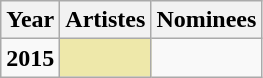<table class="wikitable sortable">
<tr>
<th>Year</th>
<th>Artistes</th>
<th>Nominees</th>
</tr>
<tr>
<td style="text-align:center;"><strong>2015</strong></td>
<td bgcolor="palegoldenrod"></td>
<td></td>
</tr>
</table>
